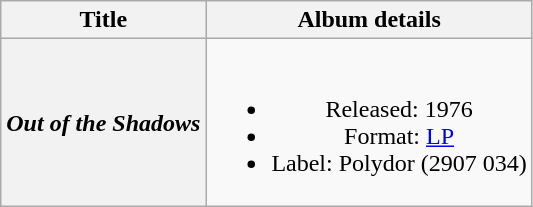<table class="wikitable plainrowheaders" style="text-align:center;" border="1">
<tr>
<th>Title</th>
<th>Album details</th>
</tr>
<tr>
<th scope="row"><em>Out of the Shadows</em></th>
<td><br><ul><li>Released: 1976</li><li>Format: <a href='#'>LP</a></li><li>Label: Polydor (2907 034)</li></ul></td>
</tr>
</table>
